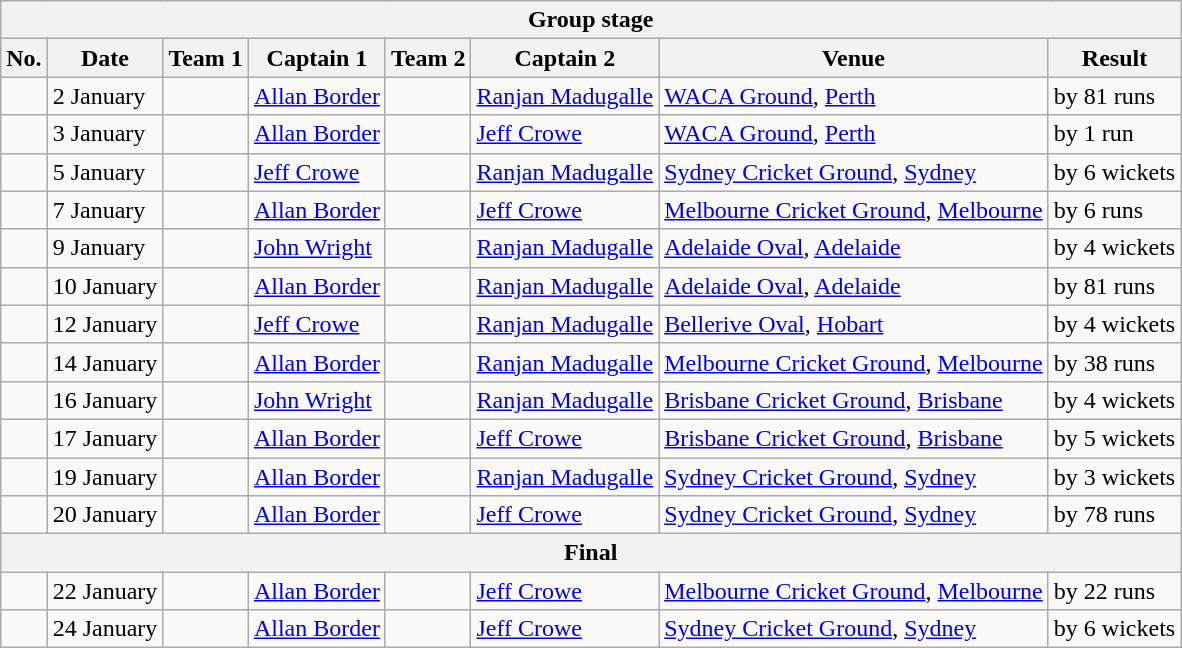<table class="wikitable">
<tr>
<th colspan="9">Group stage</th>
</tr>
<tr>
<th>No.</th>
<th>Date</th>
<th>Team 1</th>
<th>Captain 1</th>
<th>Team 2</th>
<th>Captain 2</th>
<th>Venue</th>
<th>Result</th>
</tr>
<tr>
<td></td>
<td>2 January</td>
<td></td>
<td><a href='#'>Allan Border</a></td>
<td></td>
<td><a href='#'>Ranjan Madugalle</a></td>
<td><a href='#'>WACA Ground</a>, <a href='#'>Perth</a></td>
<td> by 81 runs</td>
</tr>
<tr>
<td></td>
<td>3 January</td>
<td></td>
<td><a href='#'>Allan Border</a></td>
<td></td>
<td><a href='#'>Jeff Crowe</a></td>
<td><a href='#'>WACA Ground</a>, <a href='#'>Perth</a></td>
<td> by 1 run</td>
</tr>
<tr>
<td></td>
<td>5 January</td>
<td></td>
<td><a href='#'>Jeff Crowe</a></td>
<td></td>
<td><a href='#'>Ranjan Madugalle</a></td>
<td><a href='#'>Sydney Cricket Ground</a>, <a href='#'>Sydney</a></td>
<td> by 6 wickets</td>
</tr>
<tr>
<td></td>
<td>7 January</td>
<td></td>
<td><a href='#'>Allan Border</a></td>
<td></td>
<td><a href='#'>Jeff Crowe</a></td>
<td><a href='#'>Melbourne Cricket Ground</a>, <a href='#'>Melbourne</a></td>
<td> by 6 runs</td>
</tr>
<tr>
<td></td>
<td>9 January</td>
<td></td>
<td><a href='#'>John Wright</a></td>
<td></td>
<td><a href='#'>Ranjan Madugalle</a></td>
<td><a href='#'>Adelaide Oval</a>, <a href='#'>Adelaide</a></td>
<td> by 4 wickets</td>
</tr>
<tr>
<td></td>
<td>10 January</td>
<td></td>
<td><a href='#'>Allan Border</a></td>
<td></td>
<td><a href='#'>Ranjan Madugalle</a></td>
<td><a href='#'>Adelaide Oval</a>, <a href='#'>Adelaide</a></td>
<td> by 81 runs</td>
</tr>
<tr>
<td></td>
<td>12 January</td>
<td></td>
<td><a href='#'>Jeff Crowe</a></td>
<td></td>
<td><a href='#'>Ranjan Madugalle</a></td>
<td><a href='#'>Bellerive Oval</a>, <a href='#'>Hobart</a></td>
<td> by 4 wickets</td>
</tr>
<tr>
<td></td>
<td>14 January</td>
<td></td>
<td><a href='#'>Allan Border</a></td>
<td></td>
<td><a href='#'>Ranjan Madugalle</a></td>
<td><a href='#'>Melbourne Cricket Ground</a>, <a href='#'>Melbourne</a></td>
<td> by 38 runs</td>
</tr>
<tr>
<td></td>
<td>16 January</td>
<td></td>
<td><a href='#'>John Wright</a></td>
<td></td>
<td><a href='#'>Ranjan Madugalle</a></td>
<td><a href='#'>Brisbane Cricket Ground</a>, <a href='#'>Brisbane</a></td>
<td> by 4 wickets</td>
</tr>
<tr>
<td></td>
<td>17 January</td>
<td></td>
<td><a href='#'>Allan Border</a></td>
<td></td>
<td><a href='#'>Jeff Crowe</a></td>
<td><a href='#'>Brisbane Cricket Ground</a>, <a href='#'>Brisbane</a></td>
<td> by 5 wickets</td>
</tr>
<tr>
<td></td>
<td>19 January</td>
<td></td>
<td><a href='#'>Allan Border</a></td>
<td></td>
<td><a href='#'>Ranjan Madugalle</a></td>
<td><a href='#'>Sydney Cricket Ground</a>, <a href='#'>Sydney</a></td>
<td> by 3 wickets</td>
</tr>
<tr>
<td></td>
<td>20 January</td>
<td></td>
<td><a href='#'>Allan Border</a></td>
<td></td>
<td><a href='#'>Jeff Crowe</a></td>
<td><a href='#'>Sydney Cricket Ground</a>, <a href='#'>Sydney</a></td>
<td> by 78 runs</td>
</tr>
<tr>
<th colspan="9">Final</th>
</tr>
<tr>
<td></td>
<td>22 January</td>
<td></td>
<td><a href='#'>Allan Border</a></td>
<td></td>
<td><a href='#'>Jeff Crowe</a></td>
<td><a href='#'>Melbourne Cricket Ground</a>, <a href='#'>Melbourne</a></td>
<td> by 22 runs</td>
</tr>
<tr>
<td></td>
<td>24 January</td>
<td></td>
<td><a href='#'>Allan Border</a></td>
<td></td>
<td><a href='#'>Jeff Crowe</a></td>
<td><a href='#'>Sydney Cricket Ground</a>, <a href='#'>Sydney</a></td>
<td> by 6 wickets</td>
</tr>
</table>
